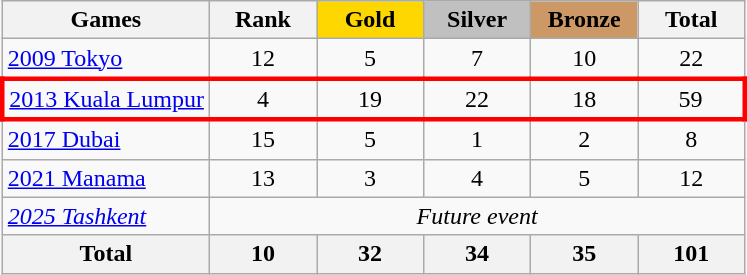<table class="wikitable sortable" style="margin-top:0em; text-align:center; font-size:100%;">
<tr>
<th>Games</th>
<th style="width:4em;">Rank</th>
<th style="background:gold; width:4em;"><strong>Gold</strong></th>
<th style="background:silver; width:4em;"><strong>Silver</strong></th>
<th style="background:#cc9966; width:4em;"><strong>Bronze</strong></th>
<th style="width:4em;">Total</th>
</tr>
<tr>
<td align=left> <a href='#'>2009 Tokyo</a></td>
<td>12</td>
<td>5</td>
<td>7</td>
<td>10</td>
<td>22</td>
</tr>
<tr style="border: 3px solid red">
<td align=left> <a href='#'>2013 Kuala Lumpur</a></td>
<td>4</td>
<td>19</td>
<td>22</td>
<td>18</td>
<td>59</td>
</tr>
<tr>
<td align=left> <a href='#'>2017 Dubai</a></td>
<td>15</td>
<td>5</td>
<td>1</td>
<td>2</td>
<td>8</td>
</tr>
<tr>
<td align=left> <a href='#'>2021 Manama</a></td>
<td>13</td>
<td>3</td>
<td>4</td>
<td>5</td>
<td>12</td>
</tr>
<tr>
<td align=left><em> <a href='#'>2025 Tashkent</a></em></td>
<td colspan=5><em>Future event</em></td>
</tr>
<tr>
<th>Total</th>
<th>10</th>
<th>32</th>
<th>34</th>
<th>35</th>
<th>101</th>
</tr>
</table>
